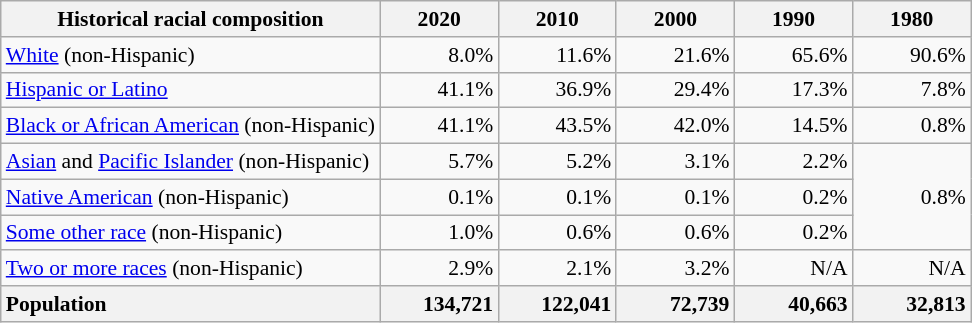<table class="wikitable" style="font-size: 90%; text-align: right;">
<tr>
<th>Historical racial composition</th>
<th style="width: 5em;">2020</th>
<th style="width: 5em;">2010</th>
<th style="width: 5em;">2000</th>
<th style="width: 5em;">1990</th>
<th style="width: 5em;">1980</th>
</tr>
<tr>
<td style="text-align:left"><a href='#'>White</a> (non-Hispanic)</td>
<td>8.0%</td>
<td>11.6%</td>
<td>21.6%</td>
<td>65.6%</td>
<td>90.6%</td>
</tr>
<tr>
<td style="text-align:left"><a href='#'>Hispanic or Latino</a></td>
<td>41.1%</td>
<td>36.9%</td>
<td>29.4%</td>
<td>17.3%</td>
<td>7.8%</td>
</tr>
<tr>
<td style="text-align:left"><a href='#'>Black or African American</a> (non-Hispanic)</td>
<td>41.1%</td>
<td>43.5%</td>
<td>42.0%</td>
<td>14.5%</td>
<td>0.8%</td>
</tr>
<tr>
<td style="text-align:left"><a href='#'>Asian</a> and <a href='#'>Pacific Islander</a> (non-Hispanic)</td>
<td>5.7%</td>
<td>5.2%</td>
<td>3.1%</td>
<td>2.2%</td>
<td rowspan="3">0.8%</td>
</tr>
<tr>
<td style="text-align:left"><a href='#'>Native American</a> (non-Hispanic)</td>
<td>0.1%</td>
<td>0.1%</td>
<td>0.1%</td>
<td>0.2%</td>
</tr>
<tr>
<td style="text-align:left"><a href='#'>Some other race</a> (non-Hispanic)</td>
<td>1.0%</td>
<td>0.6%</td>
<td>0.6%</td>
<td>0.2%</td>
</tr>
<tr>
<td style="text-align:left"><a href='#'>Two or more races</a> (non-Hispanic)</td>
<td>2.9%</td>
<td>2.1%</td>
<td>3.2%</td>
<td>N/A</td>
<td>N/A</td>
</tr>
<tr>
<th style="text-align:left">Population</th>
<th style="text-align:right">134,721</th>
<th style="text-align:right">122,041</th>
<th style="text-align:right">72,739</th>
<th style="text-align:right">40,663</th>
<th style="text-align:right">32,813</th>
</tr>
</table>
